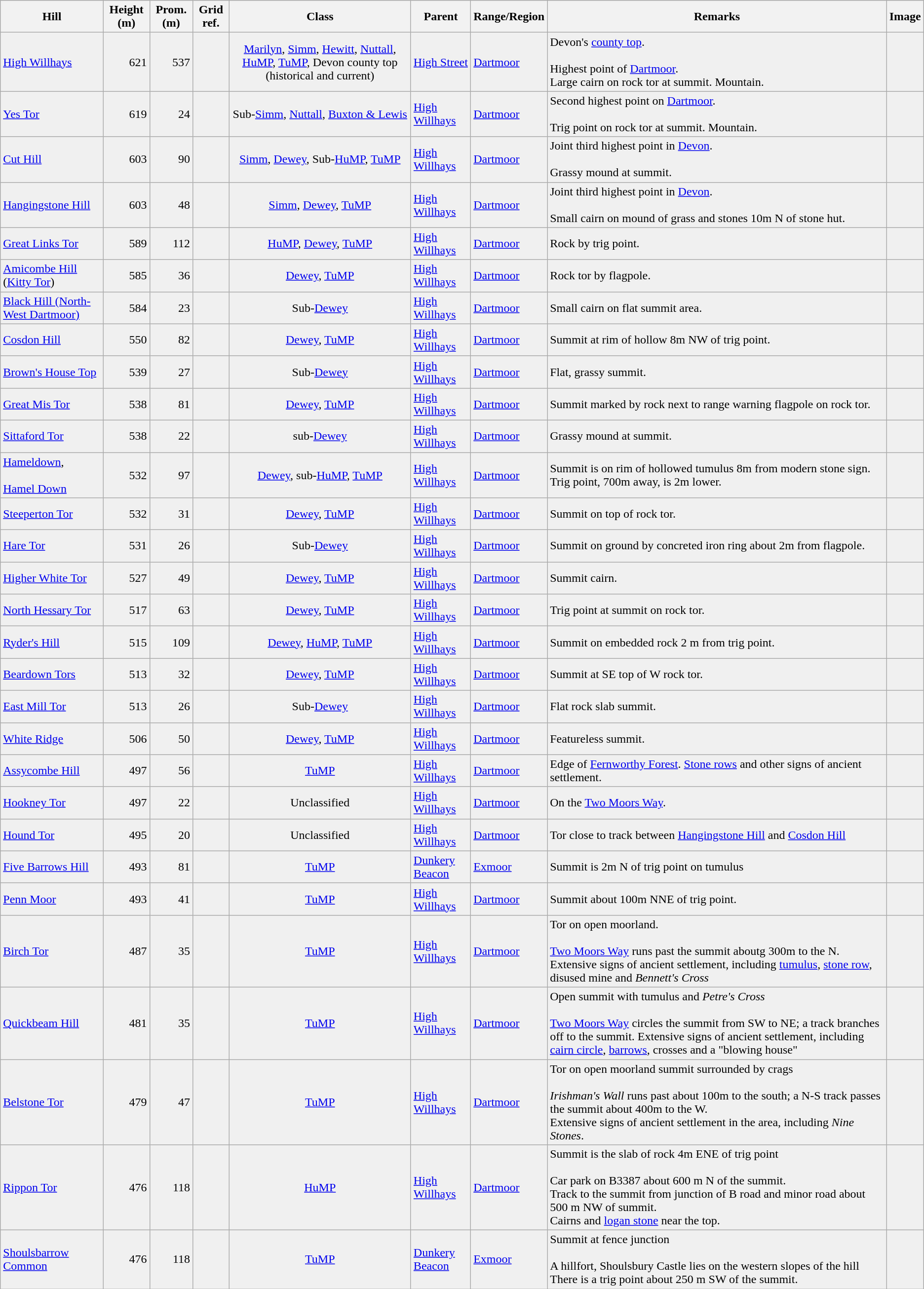<table class="wikitable sortable" style="border-collapse: collapse; background:#f0f0f0;":#f0f0f0;">
<tr>
<th>Hill</th>
<th>Height (m)</th>
<th>Prom. (m)</th>
<th>Grid ref.</th>
<th>Class</th>
<th>Parent</th>
<th>Range/Region</th>
<th class="unsortable">Remarks</th>
<th class="unsortable">Image</th>
</tr>
<tr>
<td><a href='#'>High Willhays</a></td>
<td align=right>621</td>
<td align=right>537</td>
<td></td>
<td align=center><a href='#'>Marilyn</a>, <a href='#'>Simm</a>, <a href='#'>Hewitt</a>, <a href='#'>Nuttall</a>, <a href='#'>HuMP</a>, <a href='#'>TuMP</a>, Devon county top (historical and current)</td>
<td><a href='#'>High Street</a></td>
<td><a href='#'>Dartmoor</a></td>
<td>Devon's <a href='#'>county top</a>.<br><br>Highest point of <a href='#'>Dartmoor</a>.<br>
Large cairn on rock tor at summit. Mountain.</td>
<td></td>
</tr>
<tr>
<td><a href='#'>Yes Tor</a></td>
<td align=right>619</td>
<td align=right>24</td>
<td></td>
<td align=center>Sub-<a href='#'>Simm</a>, <a href='#'>Nuttall</a>, <a href='#'>Buxton & Lewis</a></td>
<td><a href='#'>High Willhays</a></td>
<td><a href='#'>Dartmoor</a></td>
<td>Second highest point on <a href='#'>Dartmoor</a>.<br><br>Trig point on rock tor at summit. Mountain.</td>
<td></td>
</tr>
<tr>
<td><a href='#'>Cut Hill</a></td>
<td align=right>603</td>
<td align=right>90</td>
<td></td>
<td align=center><a href='#'>Simm</a>, <a href='#'>Dewey</a>, Sub-<a href='#'>HuMP</a>, <a href='#'>TuMP</a></td>
<td><a href='#'>High Willhays</a></td>
<td><a href='#'>Dartmoor</a></td>
<td>Joint third highest point in <a href='#'>Devon</a>.<br><br>Grassy mound at summit.</td>
<td></td>
</tr>
<tr>
<td><a href='#'>Hangingstone Hill</a></td>
<td align=right>603</td>
<td align=right>48</td>
<td></td>
<td align=center><a href='#'>Simm</a>, <a href='#'>Dewey</a>, <a href='#'>TuMP</a></td>
<td><a href='#'>High Willhays</a></td>
<td><a href='#'>Dartmoor</a></td>
<td>Joint third highest point in <a href='#'>Devon</a>.<br><br>Small cairn on mound of grass and stones 10m N of stone hut.</td>
<td></td>
</tr>
<tr>
<td><a href='#'>Great Links Tor</a></td>
<td align=right>589</td>
<td align=right>112</td>
<td></td>
<td align=center><a href='#'>HuMP</a>, <a href='#'>Dewey</a>, <a href='#'>TuMP</a></td>
<td><a href='#'>High Willhays</a></td>
<td><a href='#'>Dartmoor</a></td>
<td>Rock by trig point.</td>
<td></td>
</tr>
<tr>
<td><a href='#'>Amicombe Hill</a><br>(<a href='#'>Kitty Tor</a>)</td>
<td align=right>585</td>
<td align=right>36</td>
<td></td>
<td align=center><a href='#'>Dewey</a>, <a href='#'>TuMP</a></td>
<td><a href='#'>High Willhays</a></td>
<td><a href='#'>Dartmoor</a></td>
<td>Rock tor by flagpole.</td>
<td></td>
</tr>
<tr>
<td><a href='#'>Black Hill (North-West Dartmoor)</a></td>
<td align=right>584</td>
<td align=right>23</td>
<td></td>
<td align=center>Sub-<a href='#'>Dewey</a></td>
<td><a href='#'>High Willhays</a></td>
<td><a href='#'>Dartmoor</a></td>
<td>Small cairn on flat summit area.</td>
<td></td>
</tr>
<tr>
<td><a href='#'>Cosdon Hill</a></td>
<td align=right>550</td>
<td align=right>82</td>
<td></td>
<td align=center><a href='#'>Dewey</a>, <a href='#'>TuMP</a></td>
<td><a href='#'>High Willhays</a></td>
<td><a href='#'>Dartmoor</a></td>
<td>Summit at rim of hollow 8m NW of trig point.</td>
<td></td>
</tr>
<tr>
<td><a href='#'>Brown's House Top</a></td>
<td align=right>539</td>
<td align=right>27</td>
<td></td>
<td align=center>Sub-<a href='#'>Dewey</a></td>
<td><a href='#'>High Willhays</a></td>
<td><a href='#'>Dartmoor</a></td>
<td>Flat, grassy summit.</td>
<td></td>
</tr>
<tr>
<td><a href='#'>Great Mis Tor</a></td>
<td align=right>538</td>
<td align=right>81</td>
<td></td>
<td align=center><a href='#'>Dewey</a>, <a href='#'>TuMP</a></td>
<td><a href='#'>High Willhays</a></td>
<td><a href='#'>Dartmoor</a></td>
<td>Summit marked by rock next to range warning flagpole on rock tor.</td>
<td></td>
</tr>
<tr>
<td><a href='#'>Sittaford Tor</a></td>
<td align=right>538</td>
<td align=right>22</td>
<td></td>
<td align=center>sub-<a href='#'>Dewey</a></td>
<td><a href='#'>High Willhays</a></td>
<td><a href='#'>Dartmoor</a></td>
<td>Grassy mound at summit.</td>
<td></td>
</tr>
<tr>
<td><a href='#'>Hameldown</a>,<br><br><a href='#'>Hamel Down</a></td>
<td align=right>532</td>
<td align=right>97</td>
<td></td>
<td align=center><a href='#'>Dewey</a>, sub-<a href='#'>HuMP</a>, <a href='#'>TuMP</a></td>
<td><a href='#'>High Willhays</a></td>
<td><a href='#'>Dartmoor</a></td>
<td>Summit is on rim of hollowed tumulus 8m from modern stone sign. Trig point, 700m away, is 2m lower.</td>
<td></td>
</tr>
<tr>
<td><a href='#'>Steeperton Tor</a></td>
<td align=right>532</td>
<td align=right>31</td>
<td></td>
<td align=center><a href='#'>Dewey</a>, <a href='#'>TuMP</a></td>
<td><a href='#'>High Willhays</a></td>
<td><a href='#'>Dartmoor</a></td>
<td>Summit on top of rock tor.</td>
<td></td>
</tr>
<tr>
<td><a href='#'>Hare Tor</a></td>
<td align=right>531</td>
<td align=right>26</td>
<td></td>
<td align=center>Sub-<a href='#'>Dewey</a></td>
<td><a href='#'>High Willhays</a></td>
<td><a href='#'>Dartmoor</a></td>
<td>Summit on ground by concreted iron ring about 2m from flagpole.</td>
<td></td>
</tr>
<tr>
<td><a href='#'>Higher White Tor</a></td>
<td align=right>527</td>
<td align=right>49</td>
<td></td>
<td align=center><a href='#'>Dewey</a>, <a href='#'>TuMP</a></td>
<td><a href='#'>High Willhays</a></td>
<td><a href='#'>Dartmoor</a></td>
<td>Summit cairn.</td>
<td></td>
</tr>
<tr>
<td><a href='#'>North Hessary Tor</a></td>
<td align=right>517</td>
<td align=right>63</td>
<td></td>
<td align=center><a href='#'>Dewey</a>, <a href='#'>TuMP</a></td>
<td><a href='#'>High Willhays</a></td>
<td><a href='#'>Dartmoor</a></td>
<td>Trig point at summit on rock tor.</td>
<td></td>
</tr>
<tr>
<td><a href='#'>Ryder's Hill</a></td>
<td align=right>515</td>
<td align=right>109</td>
<td></td>
<td align=center><a href='#'>Dewey</a>, <a href='#'>HuMP</a>, <a href='#'>TuMP</a></td>
<td><a href='#'>High Willhays</a></td>
<td><a href='#'>Dartmoor</a></td>
<td>Summit on embedded rock 2 m from trig point.</td>
<td></td>
</tr>
<tr>
<td><a href='#'>Beardown Tors</a></td>
<td align=right>513</td>
<td align=right>32</td>
<td></td>
<td align=center><a href='#'>Dewey</a>, <a href='#'>TuMP</a></td>
<td><a href='#'>High Willhays</a></td>
<td><a href='#'>Dartmoor</a></td>
<td>Summit at SE top of W rock tor.</td>
<td></td>
</tr>
<tr>
<td><a href='#'>East Mill Tor</a></td>
<td align=right>513</td>
<td align=right>26</td>
<td></td>
<td align=center>Sub-<a href='#'>Dewey</a></td>
<td><a href='#'>High Willhays</a></td>
<td><a href='#'>Dartmoor</a></td>
<td>Flat rock slab summit.</td>
<td></td>
</tr>
<tr>
<td><a href='#'>White Ridge</a></td>
<td align=right>506</td>
<td align=right>50</td>
<td></td>
<td align=center><a href='#'>Dewey</a>, <a href='#'>TuMP</a></td>
<td><a href='#'>High Willhays</a></td>
<td><a href='#'>Dartmoor</a></td>
<td>Featureless summit.</td>
<td></td>
</tr>
<tr>
<td><a href='#'>Assycombe Hill</a></td>
<td align=right>497</td>
<td align=right>56</td>
<td></td>
<td align=center><a href='#'>TuMP</a></td>
<td><a href='#'>High Willhays</a></td>
<td><a href='#'>Dartmoor</a></td>
<td>Edge of <a href='#'>Fernworthy Forest</a>. <a href='#'>Stone rows</a> and other signs of ancient settlement.</td>
<td></td>
</tr>
<tr>
<td><a href='#'>Hookney Tor</a></td>
<td align=right>497</td>
<td align=right>22</td>
<td></td>
<td align=center>Unclassified</td>
<td><a href='#'>High Willhays</a></td>
<td><a href='#'>Dartmoor</a></td>
<td>On the <a href='#'>Two Moors Way</a>.</td>
<td></td>
</tr>
<tr>
<td><a href='#'>Hound Tor</a></td>
<td align=right>495</td>
<td align=right>20</td>
<td></td>
<td align=center>Unclassified</td>
<td><a href='#'>High Willhays</a></td>
<td><a href='#'>Dartmoor</a></td>
<td>Tor close to track between <a href='#'>Hangingstone Hill</a> and <a href='#'>Cosdon Hill</a></td>
<td></td>
</tr>
<tr>
<td><a href='#'>Five Barrows Hill</a></td>
<td align=right>493</td>
<td align=right>81</td>
<td></td>
<td align=center><a href='#'>TuMP</a></td>
<td><a href='#'>Dunkery Beacon</a></td>
<td><a href='#'>Exmoor</a></td>
<td>Summit is 2m N of trig point on tumulus</td>
<td></td>
</tr>
<tr>
<td><a href='#'>Penn Moor</a></td>
<td align=right>493</td>
<td align=right>41</td>
<td></td>
<td align=center><a href='#'>TuMP</a></td>
<td><a href='#'>High Willhays</a></td>
<td><a href='#'>Dartmoor</a></td>
<td>Summit about 100m NNE of trig point.</td>
<td></td>
</tr>
<tr>
<td><a href='#'>Birch Tor</a></td>
<td align=right>487</td>
<td align=right>35</td>
<td></td>
<td align=center><a href='#'>TuMP</a></td>
<td><a href='#'>High Willhays</a></td>
<td><a href='#'>Dartmoor</a></td>
<td>Tor on open moorland.<br><br><a href='#'>Two Moors Way</a> runs past the summit aboutg 300m to the N.<br>
Extensive signs of ancient settlement, including <a href='#'>tumulus</a>, <a href='#'>stone row</a>, disused mine and <em>Bennett's Cross</em></td>
<td></td>
</tr>
<tr>
<td><a href='#'>Quickbeam Hill</a></td>
<td align=right>481</td>
<td align=right>35</td>
<td></td>
<td align=center><a href='#'>TuMP</a></td>
<td><a href='#'>High Willhays</a></td>
<td><a href='#'>Dartmoor</a></td>
<td>Open summit with tumulus and <em>Petre's Cross</em><br><br><a href='#'>Two Moors Way</a> circles the summit from SW to NE; a track branches off to the summit.
Extensive signs of ancient settlement, including <a href='#'>cairn circle</a>, <a href='#'>barrows</a>, crosses and a "blowing house"</td>
<td></td>
</tr>
<tr>
<td><a href='#'>Belstone Tor</a></td>
<td align=right>479</td>
<td align=right>47</td>
<td></td>
<td align=center><a href='#'>TuMP</a></td>
<td><a href='#'>High Willhays</a></td>
<td><a href='#'>Dartmoor</a></td>
<td>Tor on open moorland summit surrounded by crags<br><br><em>Irishman's Wall</em> runs past about 100m to the south; a N-S track passes the summit about 400m to the W.<br>
Extensive signs of ancient settlement in the area, including <em>Nine Stones</em>.</td>
<td></td>
</tr>
<tr>
<td><a href='#'>Rippon Tor</a></td>
<td align=right>476</td>
<td align=right>118</td>
<td></td>
<td align=center><a href='#'>HuMP</a></td>
<td><a href='#'>High Willhays</a></td>
<td><a href='#'>Dartmoor</a></td>
<td>Summit is the slab of rock 4m ENE of trig point<br><br>Car park on B3387 about 600 m N of the summit.<br>Track to the summit from junction of B road and minor road about 500 m NW of summit.<br> Cairns and <a href='#'>logan stone</a> near the top.</td>
<td></td>
</tr>
<tr>
<td><a href='#'>Shoulsbarrow Common</a></td>
<td align=right>476</td>
<td align=right>118</td>
<td></td>
<td align=center><a href='#'>TuMP</a></td>
<td><a href='#'>Dunkery Beacon</a></td>
<td><a href='#'>Exmoor</a></td>
<td>Summit at fence junction<br><br>A hillfort, Shoulsbury Castle lies on the western slopes of the hill<br>There is a trig point about 250 m SW of the summit.</td>
<td></td>
</tr>
</table>
